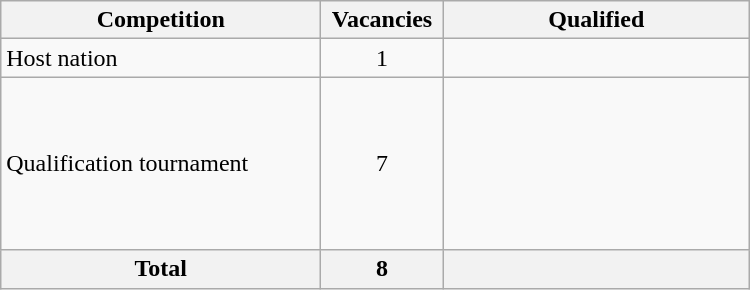<table class = "wikitable" width=500>
<tr>
<th width=300>Competition</th>
<th width=80>Vacancies</th>
<th width=300>Qualified</th>
</tr>
<tr>
<td>Host nation</td>
<td align="center">1</td>
<td></td>
</tr>
<tr>
<td>Qualification tournament</td>
<td align="center">7</td>
<td><br><br><br><br><br><br></td>
</tr>
<tr>
<th>Total</th>
<th>8</th>
<th></th>
</tr>
</table>
